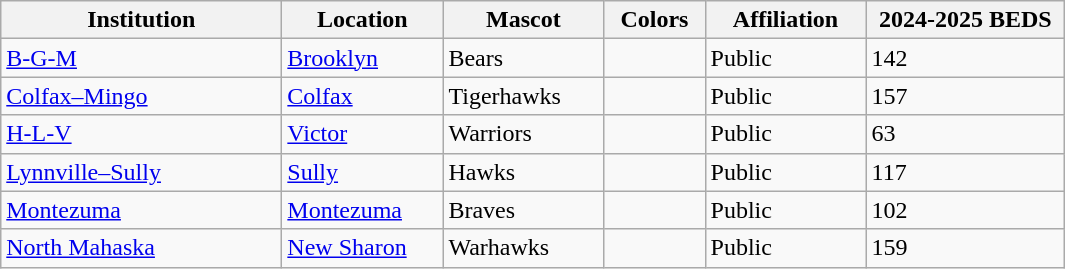<table class="wikitable">
<tr>
<th scope="col" style="width: 180px;">Institution</th>
<th scope="col" style="width: 100px;">Location</th>
<th scope="col" style="width: 100px;">Mascot</th>
<th scope="col" style="width: 60px;">Colors</th>
<th scope="col" style="width: 100px;">Affiliation</th>
<th scope="col" style="width: 125px;">2024-2025 BEDS</th>
</tr>
<tr>
<td><a href='#'>B-G-M</a></td>
<td><a href='#'>Brooklyn</a></td>
<td>Bears</td>
<td> </td>
<td>Public</td>
<td>142</td>
</tr>
<tr>
<td><a href='#'>Colfax–Mingo</a></td>
<td><a href='#'>Colfax</a></td>
<td>Tigerhawks</td>
<td> </td>
<td>Public</td>
<td>157</td>
</tr>
<tr>
<td><a href='#'>H-L-V</a></td>
<td><a href='#'>Victor</a></td>
<td>Warriors</td>
<td> </td>
<td>Public</td>
<td>63</td>
</tr>
<tr>
<td><a href='#'>Lynnville–Sully</a></td>
<td><a href='#'>Sully</a></td>
<td>Hawks</td>
<td> </td>
<td>Public</td>
<td>117</td>
</tr>
<tr>
<td><a href='#'>Montezuma</a></td>
<td><a href='#'>Montezuma</a></td>
<td>Braves</td>
<td> </td>
<td>Public</td>
<td>102</td>
</tr>
<tr>
<td><a href='#'>North Mahaska</a></td>
<td><a href='#'>New Sharon</a></td>
<td>Warhawks</td>
<td> </td>
<td>Public</td>
<td>159</td>
</tr>
</table>
